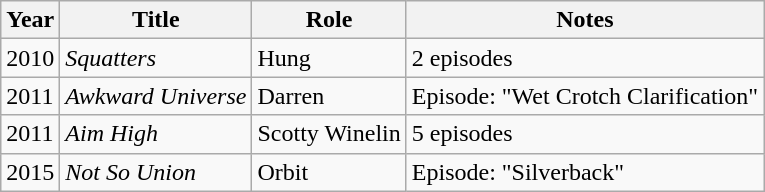<table class="wikitable sortable">
<tr>
<th>Year</th>
<th>Title</th>
<th>Role</th>
<th class="unsortable">Notes</th>
</tr>
<tr>
<td>2010</td>
<td><em>Squatters</em></td>
<td>Hung</td>
<td>2 episodes</td>
</tr>
<tr>
<td>2011</td>
<td><em>Awkward Universe</em></td>
<td>Darren</td>
<td>Episode: "Wet Crotch Clarification"</td>
</tr>
<tr>
<td>2011</td>
<td><em>Aim High</em></td>
<td>Scotty Winelin</td>
<td>5 episodes</td>
</tr>
<tr>
<td>2015</td>
<td><em>Not So Union</em></td>
<td>Orbit</td>
<td>Episode: "Silverback"</td>
</tr>
</table>
